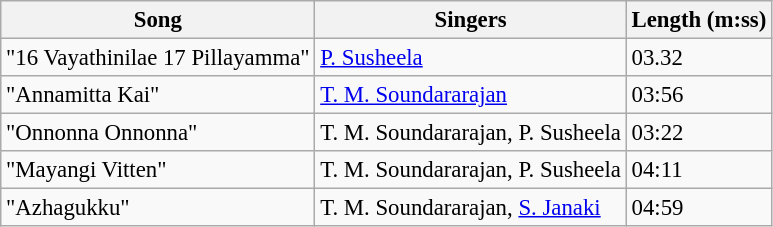<table class="wikitable" style="font-size:95%;">
<tr>
<th>Song</th>
<th>Singers</th>
<th>Length (m:ss)</th>
</tr>
<tr>
<td>"16 Vayathinilae 17 Pillayamma"</td>
<td><a href='#'>P. Susheela</a></td>
<td>03.32</td>
</tr>
<tr>
<td>"Annamitta Kai"</td>
<td><a href='#'>T. M. Soundararajan</a></td>
<td>03:56</td>
</tr>
<tr>
<td>"Onnonna Onnonna"</td>
<td>T. M. Soundararajan, P. Susheela</td>
<td>03:22</td>
</tr>
<tr>
<td>"Mayangi Vitten"</td>
<td>T. M. Soundararajan, P. Susheela</td>
<td>04:11</td>
</tr>
<tr>
<td>"Azhagukku"</td>
<td>T. M. Soundararajan, <a href='#'>S. Janaki</a></td>
<td>04:59</td>
</tr>
</table>
